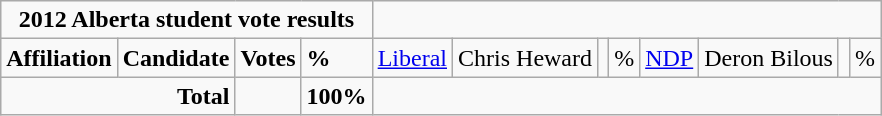<table class="wikitable">
<tr>
<td colspan="5" align=center><strong>2012 Alberta student vote results</strong></td>
</tr>
<tr>
<td colspan="2"><strong>Affiliation</strong></td>
<td><strong>Candidate</strong></td>
<td><strong>Votes</strong></td>
<td><strong>%</strong><br>

</td>
<td><a href='#'>Liberal</a></td>
<td>Chris Heward</td>
<td></td>
<td>%<br></td>
<td><a href='#'>NDP</a></td>
<td>Deron Bilous</td>
<td></td>
<td>%</td>
</tr>
<tr>
<td colspan="3" align="right"><strong>Total</strong></td>
<td></td>
<td><strong>100%</strong></td>
</tr>
</table>
